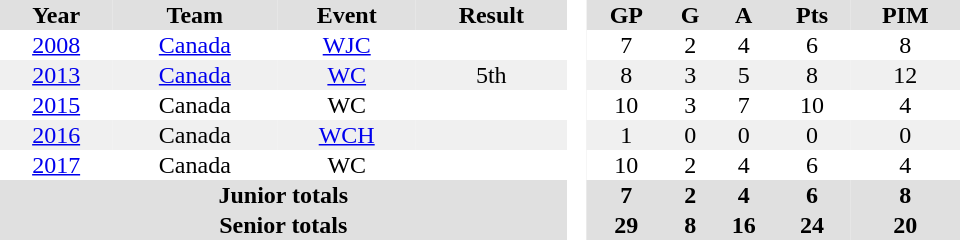<table border="0" cellpadding="1" cellspacing="0" style="text-align:center; width:40em">
<tr ALIGN="centre" bgcolor="#e0e0e0">
<th>Year</th>
<th>Team</th>
<th>Event</th>
<th>Result</th>
<th rowspan="99" bgcolor="#ffffff"> </th>
<th>GP</th>
<th>G</th>
<th>A</th>
<th>Pts</th>
<th>PIM</th>
</tr>
<tr ALIGN="centre">
<td><a href='#'>2008</a></td>
<td><a href='#'>Canada</a></td>
<td><a href='#'>WJC</a></td>
<td></td>
<td>7</td>
<td>2</td>
<td>4</td>
<td>6</td>
<td>8</td>
</tr>
<tr ALIGN="centre" bgcolor="#f0f0f0">
<td><a href='#'>2013</a></td>
<td><a href='#'>Canada</a></td>
<td><a href='#'>WC</a></td>
<td>5th</td>
<td>8</td>
<td>3</td>
<td>5</td>
<td>8</td>
<td>12</td>
</tr>
<tr>
<td><a href='#'>2015</a></td>
<td>Canada</td>
<td>WC</td>
<td></td>
<td>10</td>
<td>3</td>
<td>7</td>
<td>10</td>
<td>4</td>
</tr>
<tr ALIGN="centre" bgcolor="#f0f0f0">
<td><a href='#'>2016</a></td>
<td>Canada</td>
<td><a href='#'>WCH</a></td>
<td></td>
<td>1</td>
<td>0</td>
<td>0</td>
<td>0</td>
<td>0</td>
</tr>
<tr>
<td><a href='#'>2017</a></td>
<td>Canada</td>
<td>WC</td>
<td></td>
<td>10</td>
<td>2</td>
<td>4</td>
<td>6</td>
<td>4</td>
</tr>
<tr ALIGN="centre" bgcolor="#e0e0e0">
<th colspan="4">Junior totals</th>
<th>7</th>
<th>2</th>
<th>4</th>
<th>6</th>
<th>8</th>
</tr>
<tr ALIGN="centre" bgcolor="#e0e0e0">
<th colspan="4">Senior totals</th>
<th>29</th>
<th>8</th>
<th>16</th>
<th>24</th>
<th>20</th>
</tr>
</table>
